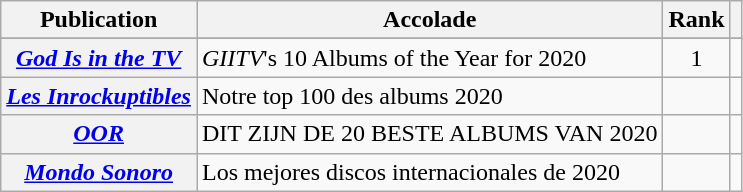<table class="wikitable sortable plainrowheaders">
<tr>
<th scope="col">Publication</th>
<th scope="col">Accolade</th>
<th scope="col">Rank</th>
<th class="unsortable" scope="col"></th>
</tr>
<tr>
</tr>
<tr>
<th scope="row"><em><a href='#'>God Is in the TV</a></em></th>
<td><em>GIITV</em>'s 10 Albums of the Year for 2020</td>
<td style="text-align:center;">1</td>
<td style="text-align:center;"></td>
</tr>
<tr>
<th scope="row"><em><a href='#'>Les Inrockuptibles</a></em></th>
<td>Notre top 100 des albums 2020</td>
<td></td>
<td></td>
</tr>
<tr>
<th scope="row"><em><a href='#'>OOR</a></em></th>
<td>DIT ZIJN DE 20 BESTE ALBUMS VAN 2020</td>
<td></td>
<td style="text-align:center;"></td>
</tr>
<tr>
<th scope="row"><em><a href='#'>Mondo Sonoro</a></em></th>
<td>Los mejores discos internacionales de 2020</td>
<td></td>
<td></td>
</tr>
</table>
